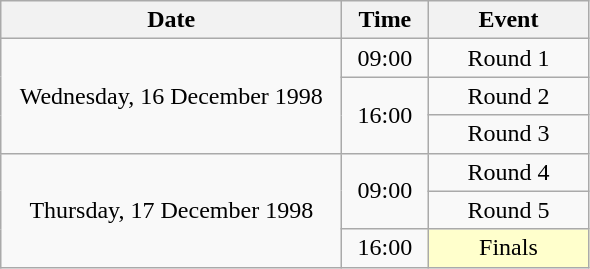<table class = "wikitable" style="text-align:center;">
<tr>
<th width=220>Date</th>
<th width=50>Time</th>
<th width=100>Event</th>
</tr>
<tr>
<td rowspan=3>Wednesday, 16 December 1998</td>
<td>09:00</td>
<td>Round 1</td>
</tr>
<tr>
<td rowspan=2>16:00</td>
<td>Round 2</td>
</tr>
<tr>
<td>Round 3</td>
</tr>
<tr>
<td rowspan=3>Thursday, 17 December 1998</td>
<td rowspan=2>09:00</td>
<td>Round 4</td>
</tr>
<tr>
<td>Round 5</td>
</tr>
<tr>
<td>16:00</td>
<td bgcolor=ffffcc>Finals</td>
</tr>
</table>
